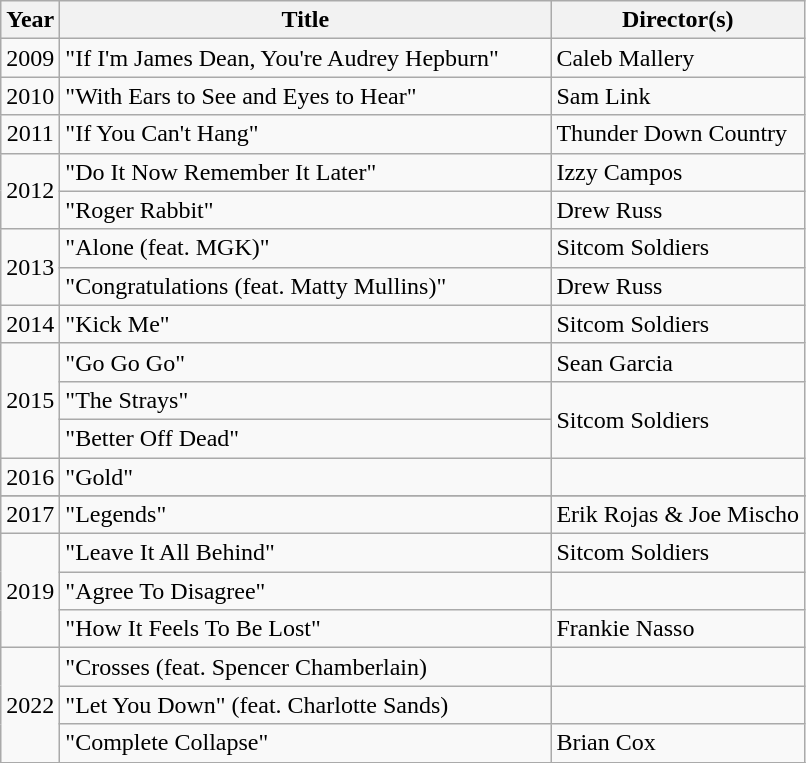<table class="wikitable">
<tr>
<th style="width:2em; text-align:center;">Year</th>
<th style="width:20em; text-align:center;">Title</th>
<th>Director(s)</th>
</tr>
<tr>
<td style="text-align:center;">2009</td>
<td>"If I'm James Dean, You're Audrey Hepburn"</td>
<td>Caleb Mallery</td>
</tr>
<tr>
<td style="text-align:center;">2010</td>
<td>"With Ears to See and Eyes to Hear"</td>
<td>Sam Link</td>
</tr>
<tr>
<td style="text-align:center;">2011</td>
<td>"If You Can't Hang"</td>
<td>Thunder Down Country</td>
</tr>
<tr>
<td style="text-align:center;" rowspan=2>2012</td>
<td>"Do It Now Remember It Later"</td>
<td>Izzy Campos</td>
</tr>
<tr>
<td>"Roger Rabbit"</td>
<td>Drew Russ</td>
</tr>
<tr>
<td style="text-align:center;" rowspan=2>2013</td>
<td>"Alone (feat. MGK)"</td>
<td>Sitcom Soldiers</td>
</tr>
<tr>
<td>"Congratulations (feat. Matty Mullins)"</td>
<td>Drew Russ</td>
</tr>
<tr>
<td style="text-align:center;">2014</td>
<td>"Kick Me"</td>
<td>Sitcom Soldiers</td>
</tr>
<tr>
<td style="text-align:center;" rowspan=3>2015</td>
<td>"Go Go Go"</td>
<td>Sean Garcia</td>
</tr>
<tr>
<td>"The Strays"</td>
<td rowspan="2">Sitcom Soldiers</td>
</tr>
<tr>
<td>"Better Off Dead"</td>
</tr>
<tr>
<td style="text-align:center;" rowspan=1>2016</td>
<td>"Gold"</td>
<td></td>
</tr>
<tr>
</tr>
<tr>
<td style="text-align:center;">2017</td>
<td>"Legends"</td>
<td>Erik Rojas & Joe Mischo</td>
</tr>
<tr>
<td style="text-align:center;" rowspan=3>2019</td>
<td>"Leave It All Behind"</td>
<td>Sitcom Soldiers</td>
</tr>
<tr>
<td>"Agree To Disagree"</td>
<td></td>
</tr>
<tr>
<td>"How It Feels To Be Lost"</td>
<td>Frankie Nasso</td>
</tr>
<tr>
<td style="text-align:center;" rowspan=3>2022</td>
<td>"Crosses (feat. Spencer Chamberlain)</td>
<td></td>
</tr>
<tr>
<td>"Let You Down" (feat. Charlotte Sands)</td>
<td></td>
</tr>
<tr>
<td>"Complete Collapse"</td>
<td>Brian Cox</td>
</tr>
<tr>
</tr>
</table>
